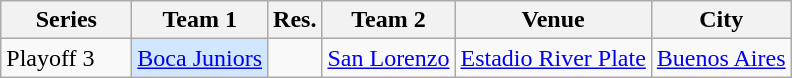<table class=wikitable>
<tr>
<th width=80px>Series</th>
<th>Team 1</th>
<th>Res.</th>
<th>Team 2</th>
<th>Venue</th>
<th>City</th>
</tr>
<tr>
<td>Playoff 3</td>
<td bgcolor= #d0e7ff><a href='#'>Boca Juniors</a></td>
<td></td>
<td><a href='#'>San Lorenzo</a></td>
<td><a href='#'>Estadio River Plate</a></td>
<td><a href='#'>Buenos Aires</a></td>
</tr>
</table>
